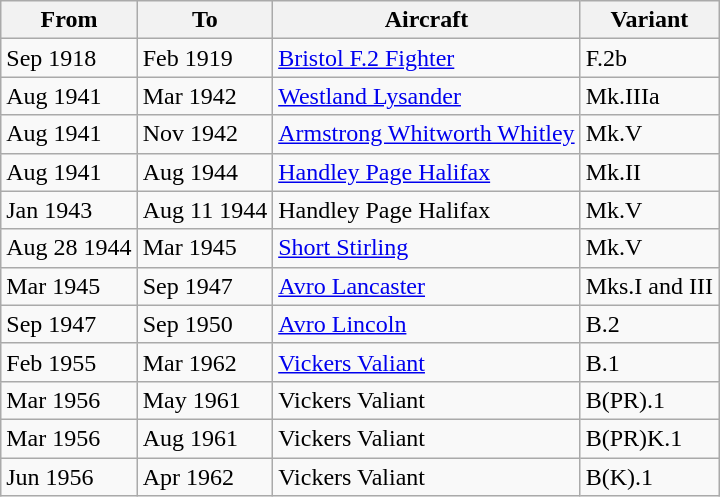<table class="wikitable">
<tr>
<th>From</th>
<th>To</th>
<th>Aircraft</th>
<th>Variant</th>
</tr>
<tr>
<td>Sep 1918</td>
<td>Feb 1919</td>
<td><a href='#'>Bristol F.2 Fighter</a></td>
<td>F.2b</td>
</tr>
<tr>
<td>Aug 1941</td>
<td>Mar 1942</td>
<td><a href='#'>Westland Lysander</a></td>
<td>Mk.IIIa</td>
</tr>
<tr>
<td>Aug 1941</td>
<td>Nov 1942</td>
<td><a href='#'>Armstrong Whitworth Whitley</a></td>
<td>Mk.V</td>
</tr>
<tr>
<td>Aug 1941</td>
<td>Aug 1944</td>
<td><a href='#'>Handley Page Halifax</a></td>
<td>Mk.II</td>
</tr>
<tr>
<td>Jan 1943</td>
<td>Aug 11 1944</td>
<td>Handley Page Halifax</td>
<td>Mk.V</td>
</tr>
<tr>
<td>Aug 28 1944</td>
<td>Mar 1945</td>
<td><a href='#'>Short Stirling</a></td>
<td>Mk.V</td>
</tr>
<tr>
<td>Mar 1945</td>
<td>Sep 1947</td>
<td><a href='#'>Avro Lancaster</a></td>
<td>Mks.I and III</td>
</tr>
<tr>
<td>Sep 1947</td>
<td>Sep 1950</td>
<td><a href='#'>Avro Lincoln</a></td>
<td>B.2</td>
</tr>
<tr>
<td>Feb 1955</td>
<td>Mar 1962</td>
<td><a href='#'>Vickers Valiant</a></td>
<td>B.1</td>
</tr>
<tr>
<td>Mar 1956</td>
<td>May 1961</td>
<td>Vickers Valiant</td>
<td>B(PR).1</td>
</tr>
<tr>
<td>Mar 1956</td>
<td>Aug 1961</td>
<td>Vickers Valiant</td>
<td>B(PR)K.1</td>
</tr>
<tr>
<td>Jun 1956</td>
<td>Apr 1962</td>
<td>Vickers Valiant</td>
<td>B(K).1</td>
</tr>
</table>
